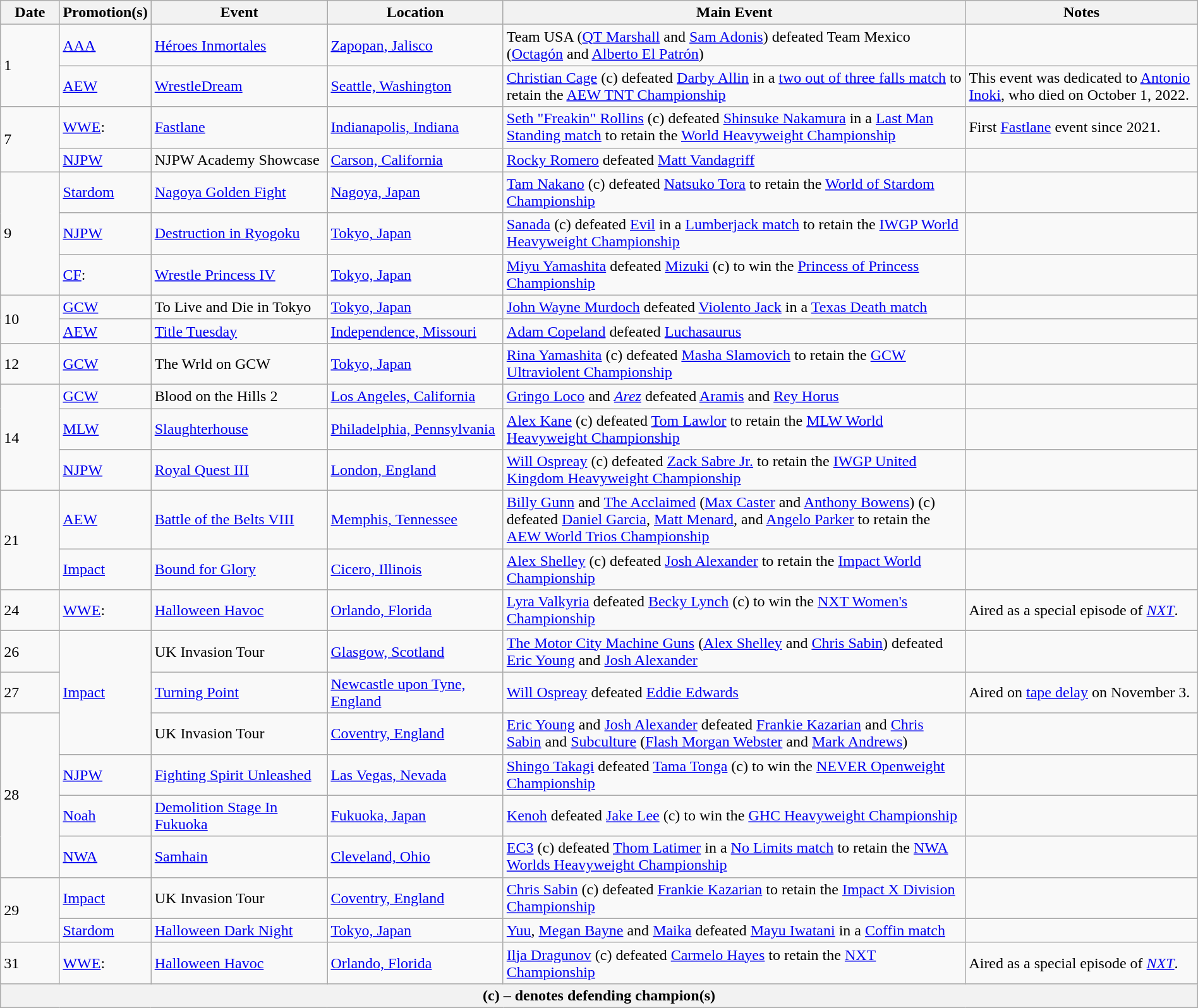<table class="wikitable" style="width:100%;">
<tr>
<th width="5%">Date</th>
<th width="5%">Promotion(s)</th>
<th style="width:15%;">Event</th>
<th style="width:15%;">Location</th>
<th style="width:40%;">Main Event</th>
<th style="width:20%;">Notes</th>
</tr>
<tr>
<td rowspan=2>1</td>
<td><a href='#'>AAA</a></td>
<td><a href='#'>Héroes Inmortales</a></td>
<td><a href='#'>Zapopan, Jalisco</a></td>
<td>Team USA (<a href='#'>QT Marshall</a> and <a href='#'>Sam Adonis</a>) defeated Team Mexico (<a href='#'>Octagón</a> and <a href='#'>Alberto El Patrón</a>)</td>
<td></td>
</tr>
<tr>
<td><a href='#'>AEW</a></td>
<td><a href='#'>WrestleDream</a></td>
<td><a href='#'>Seattle, Washington</a></td>
<td><a href='#'>Christian Cage</a> (c) defeated <a href='#'>Darby Allin</a> in a <a href='#'>two out of three falls match</a> to retain the <a href='#'>AEW TNT Championship</a></td>
<td>This event was dedicated to <a href='#'>Antonio Inoki</a>, who died on October 1, 2022.</td>
</tr>
<tr>
<td rowspan=2>7</td>
<td><a href='#'>WWE</a>:</td>
<td><a href='#'>Fastlane</a></td>
<td><a href='#'>Indianapolis, Indiana</a></td>
<td><a href='#'>Seth "Freakin" Rollins</a> (c) defeated <a href='#'>Shinsuke Nakamura</a> in a <a href='#'>Last Man Standing match</a> to retain the <a href='#'>World Heavyweight Championship</a></td>
<td>First <a href='#'>Fastlane</a> event since 2021.</td>
</tr>
<tr>
<td><a href='#'>NJPW</a></td>
<td>NJPW Academy Showcase</td>
<td><a href='#'>Carson, California</a></td>
<td><a href='#'>Rocky Romero</a> defeated <a href='#'>Matt Vandagriff</a></td>
<td></td>
</tr>
<tr>
<td rowspan=3>9</td>
<td><a href='#'>Stardom</a></td>
<td><a href='#'>Nagoya Golden Fight</a></td>
<td><a href='#'>Nagoya, Japan</a></td>
<td><a href='#'>Tam Nakano</a> (c) defeated <a href='#'>Natsuko Tora</a> to retain the <a href='#'>World of Stardom Championship</a></td>
<td></td>
</tr>
<tr>
<td><a href='#'>NJPW</a></td>
<td><a href='#'>Destruction in Ryogoku</a></td>
<td><a href='#'>Tokyo, Japan</a></td>
<td><a href='#'>Sanada</a> (c) defeated <a href='#'>Evil</a> in a <a href='#'>Lumberjack match</a> to retain the <a href='#'>IWGP World Heavyweight Championship</a></td>
<td></td>
</tr>
<tr>
<td><a href='#'>CF</a>:</td>
<td><a href='#'>Wrestle Princess IV</a></td>
<td><a href='#'>Tokyo, Japan</a></td>
<td><a href='#'>Miyu Yamashita</a> defeated <a href='#'>Mizuki</a> (c) to win the <a href='#'>Princess of Princess Championship</a></td>
<td></td>
</tr>
<tr>
<td rowspan=2>10</td>
<td><a href='#'>GCW</a></td>
<td>To Live and Die in Tokyo</td>
<td><a href='#'>Tokyo, Japan</a></td>
<td><a href='#'>John Wayne Murdoch</a> defeated <a href='#'>Violento Jack</a> in a <a href='#'>Texas Death match</a></td>
<td></td>
</tr>
<tr>
<td><a href='#'>AEW</a></td>
<td><a href='#'>Title Tuesday</a></td>
<td><a href='#'>Independence, Missouri</a></td>
<td><a href='#'>Adam Copeland</a> defeated <a href='#'>Luchasaurus</a></td>
<td></td>
</tr>
<tr>
<td>12</td>
<td><a href='#'>GCW</a></td>
<td>The Wrld on GCW</td>
<td><a href='#'>Tokyo, Japan</a></td>
<td><a href='#'>Rina Yamashita</a> (c) defeated <a href='#'>Masha Slamovich</a> to retain the <a href='#'>GCW Ultraviolent Championship</a></td>
<td></td>
</tr>
<tr>
<td rowspan=3>14</td>
<td><a href='#'>GCW</a></td>
<td>Blood on the Hills 2</td>
<td><a href='#'>Los Angeles, California</a></td>
<td><a href='#'>Gringo Loco</a> and <em><a href='#'>Arez</a></em> defeated <a href='#'>Aramis</a> and <a href='#'>Rey Horus</a></td>
<td></td>
</tr>
<tr>
<td><a href='#'>MLW</a></td>
<td><a href='#'>Slaughterhouse</a></td>
<td><a href='#'>Philadelphia, Pennsylvania</a></td>
<td><a href='#'>Alex Kane</a> (c) defeated <a href='#'>Tom Lawlor</a> to retain the <a href='#'>MLW World Heavyweight Championship</a></td>
<td></td>
</tr>
<tr>
<td><a href='#'>NJPW</a></td>
<td><a href='#'>Royal Quest III</a></td>
<td><a href='#'>London, England</a></td>
<td><a href='#'>Will Ospreay</a> (c) defeated <a href='#'>Zack Sabre Jr.</a> to retain the <a href='#'>IWGP United Kingdom Heavyweight Championship</a></td>
<td></td>
</tr>
<tr>
<td rowspan=2>21</td>
<td><a href='#'>AEW</a></td>
<td><a href='#'>Battle of the Belts VIII</a></td>
<td><a href='#'>Memphis, Tennessee</a></td>
<td><a href='#'>Billy Gunn</a> and <a href='#'>The Acclaimed</a> (<a href='#'>Max Caster</a> and <a href='#'>Anthony Bowens</a>) (c) defeated <a href='#'>Daniel Garcia</a>, <a href='#'>Matt Menard</a>, and <a href='#'>Angelo Parker</a> to retain the <a href='#'>AEW World Trios Championship</a></td>
<td></td>
</tr>
<tr>
<td><a href='#'>Impact</a></td>
<td><a href='#'>Bound for Glory</a></td>
<td><a href='#'>Cicero, Illinois</a></td>
<td><a href='#'>Alex Shelley</a> (c) defeated <a href='#'>Josh Alexander</a> to retain the <a href='#'>Impact World Championship</a></td>
<td></td>
</tr>
<tr>
<td>24</td>
<td><a href='#'>WWE</a>:</td>
<td><a href='#'>Halloween Havoc</a><br></td>
<td><a href='#'>Orlando, Florida</a></td>
<td><a href='#'>Lyra Valkyria</a> defeated <a href='#'>Becky Lynch</a> (c) to win the <a href='#'>NXT Women's Championship</a></td>
<td>Aired as a special episode of <em><a href='#'>NXT</a></em>.</td>
</tr>
<tr>
<td>26</td>
<td rowspan=3><a href='#'>Impact</a></td>
<td>UK Invasion Tour</td>
<td><a href='#'>Glasgow, Scotland</a></td>
<td><a href='#'>The Motor City Machine Guns</a> (<a href='#'>Alex Shelley</a> and <a href='#'>Chris Sabin</a>) defeated <a href='#'>Eric Young</a> and <a href='#'>Josh Alexander</a></td>
<td></td>
</tr>
<tr>
<td>27</td>
<td><a href='#'>Turning Point</a></td>
<td><a href='#'>Newcastle upon Tyne, England</a></td>
<td><a href='#'>Will Ospreay</a> defeated <a href='#'>Eddie Edwards</a></td>
<td>Aired on <a href='#'>tape delay</a> on November 3.</td>
</tr>
<tr>
<td rowspan=4>28</td>
<td>UK Invasion Tour</td>
<td><a href='#'>Coventry, England</a></td>
<td><a href='#'>Eric Young</a> and <a href='#'>Josh Alexander</a> defeated <a href='#'>Frankie Kazarian</a> and <a href='#'>Chris Sabin</a> and <a href='#'>Subculture</a> (<a href='#'>Flash Morgan Webster</a> and <a href='#'>Mark Andrews</a>)</td>
<td></td>
</tr>
<tr>
<td><a href='#'>NJPW</a></td>
<td><a href='#'>Fighting Spirit Unleashed</a></td>
<td><a href='#'>Las Vegas, Nevada</a></td>
<td><a href='#'>Shingo Takagi</a> defeated <a href='#'>Tama Tonga</a> (c) to win the <a href='#'>NEVER Openweight Championship</a></td>
<td></td>
</tr>
<tr>
<td><a href='#'>Noah</a></td>
<td><a href='#'>Demolition Stage In Fukuoka</a></td>
<td><a href='#'>Fukuoka, Japan</a></td>
<td><a href='#'>Kenoh</a> defeated <a href='#'>Jake Lee</a> (c) to win the <a href='#'>GHC Heavyweight Championship</a></td>
<td></td>
</tr>
<tr>
<td><a href='#'>NWA</a></td>
<td><a href='#'>Samhain</a></td>
<td><a href='#'>Cleveland, Ohio</a></td>
<td><a href='#'>EC3</a> (c) defeated <a href='#'>Thom Latimer</a> in a <a href='#'>No Limits match</a> to retain the <a href='#'>NWA Worlds Heavyweight Championship</a></td>
<td></td>
</tr>
<tr>
<td rowspan=2>29</td>
<td><a href='#'>Impact</a></td>
<td>UK Invasion Tour</td>
<td><a href='#'>Coventry, England</a></td>
<td><a href='#'>Chris Sabin</a> (c) defeated <a href='#'>Frankie Kazarian</a> to retain the <a href='#'>Impact X Division Championship</a></td>
<td></td>
</tr>
<tr>
<td><a href='#'>Stardom</a></td>
<td><a href='#'>Halloween Dark Night</a></td>
<td><a href='#'>Tokyo, Japan</a></td>
<td><a href='#'>Yuu</a>, <a href='#'>Megan Bayne</a> and <a href='#'>Maika</a> defeated <a href='#'>Mayu Iwatani</a> in a <a href='#'>Coffin match</a></td>
<td></td>
</tr>
<tr>
<td>31</td>
<td><a href='#'>WWE</a>:</td>
<td><a href='#'>Halloween Havoc</a><br></td>
<td><a href='#'>Orlando, Florida</a></td>
<td><a href='#'>Ilja Dragunov</a> (c) defeated <a href='#'>Carmelo Hayes</a> to retain the <a href='#'>NXT Championship</a></td>
<td>Aired as a special episode of <em><a href='#'>NXT</a></em>.</td>
</tr>
<tr>
<th colspan="6">(c) – denotes defending champion(s)</th>
</tr>
</table>
